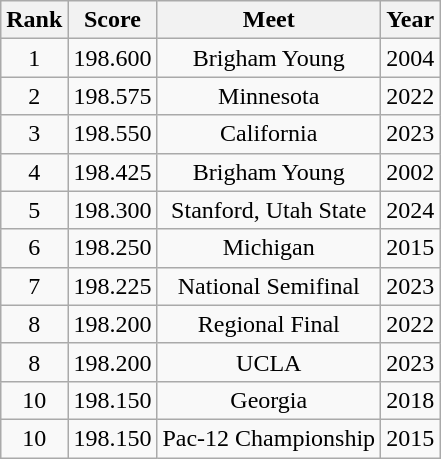<table class="wikitable">
<tr>
<th>Rank</th>
<th>Score</th>
<th>Meet</th>
<th>Year</th>
</tr>
<tr>
<td align=center>1</td>
<td>198.600</td>
<td align=center>Brigham Young</td>
<td align=center>2004</td>
</tr>
<tr>
<td align=center>2</td>
<td>198.575</td>
<td align=center>Minnesota</td>
<td align=center>2022</td>
</tr>
<tr>
<td align=center>3</td>
<td>198.550</td>
<td align=center>California</td>
<td align=center>2023</td>
</tr>
<tr>
<td align=center>4</td>
<td>198.425</td>
<td align=center>Brigham Young</td>
<td align=center>2002</td>
</tr>
<tr>
<td align=center>5</td>
<td>198.300</td>
<td align=center>Stanford, Utah State</td>
<td align=center>2024</td>
</tr>
<tr>
<td align=center>6</td>
<td>198.250</td>
<td align=center>Michigan</td>
<td align=center>2015</td>
</tr>
<tr>
<td align=center>7</td>
<td>198.225</td>
<td align=center>National Semifinal</td>
<td align=center>2023</td>
</tr>
<tr>
<td align=center>8</td>
<td>198.200</td>
<td align=center>Regional Final</td>
<td align=center>2022</td>
</tr>
<tr>
<td align=center>8</td>
<td>198.200</td>
<td align=center>UCLA</td>
<td align=center>2023</td>
</tr>
<tr>
<td align=center>10</td>
<td>198.150</td>
<td align=center>Georgia</td>
<td align=center>2018</td>
</tr>
<tr>
<td align=center>10</td>
<td>198.150</td>
<td align=center>Pac-12 Championship</td>
<td align=center>2015</td>
</tr>
</table>
